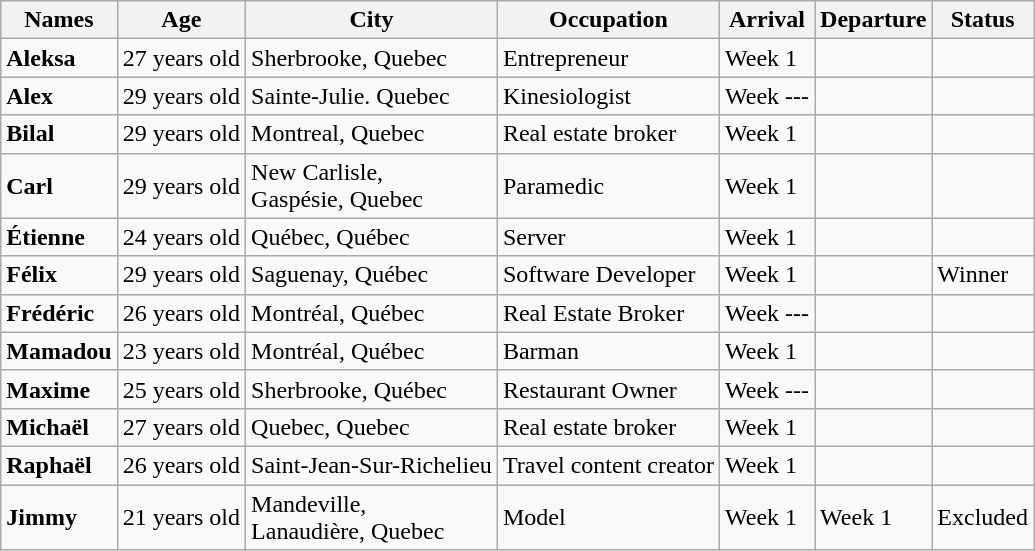<table class="wikitable">
<tr>
<th>Names</th>
<th>Age</th>
<th>City</th>
<th>Occupation</th>
<th>Arrival</th>
<th>Departure</th>
<th>Status</th>
</tr>
<tr>
<td><strong>Aleksa</strong></td>
<td>27 years old</td>
<td>Sherbrooke, Quebec</td>
<td>Entrepreneur</td>
<td>Week 1</td>
<td></td>
<td></td>
</tr>
<tr>
<td><strong>Alex</strong></td>
<td>29 years old</td>
<td>Sainte-Julie. Quebec</td>
<td>Kinesiologist</td>
<td>Week ---</td>
<td></td>
<td></td>
</tr>
<tr>
<td><strong>Bilal</strong></td>
<td>29 years old</td>
<td>Montreal, Quebec</td>
<td>Real estate broker</td>
<td>Week 1</td>
<td></td>
<td></td>
</tr>
<tr>
<td><strong>Carl</strong></td>
<td>29 years old</td>
<td>New Carlisle,<br>Gaspésie,
Quebec</td>
<td>Paramedic</td>
<td>Week 1</td>
<td></td>
<td></td>
</tr>
<tr>
<td><strong>Étienne</strong></td>
<td>24 years old</td>
<td>Québec, Québec</td>
<td>Server</td>
<td>Week 1</td>
<td></td>
<td></td>
</tr>
<tr>
<td><strong>Félix</strong></td>
<td>29 years old</td>
<td>Saguenay, Québec</td>
<td>Software Developer</td>
<td>Week 1</td>
<td></td>
<td>Winner</td>
</tr>
<tr>
<td><strong>Frédéric</strong></td>
<td>26 years old</td>
<td>Montréal, Québec</td>
<td>Real Estate Broker</td>
<td>Week ---</td>
<td></td>
<td></td>
</tr>
<tr>
<td><strong>Mamadou</strong></td>
<td>23 years old</td>
<td>Montréal, Québec</td>
<td>Barman</td>
<td>Week 1</td>
<td></td>
<td></td>
</tr>
<tr>
<td><strong>Maxime</strong></td>
<td>25 years old</td>
<td>Sherbrooke, Québec</td>
<td>Restaurant Owner</td>
<td>Week ---</td>
<td></td>
<td></td>
</tr>
<tr>
<td><strong>Michaël</strong></td>
<td>27 years old</td>
<td>Quebec, Quebec</td>
<td>Real estate broker</td>
<td>Week 1</td>
<td></td>
<td></td>
</tr>
<tr>
<td><strong>Raphaël</strong></td>
<td>26 years old</td>
<td>Saint-Jean-Sur-Richelieu</td>
<td>Travel content creator</td>
<td>Week 1</td>
<td></td>
<td></td>
</tr>
<tr>
<td><strong>Jimmy</strong></td>
<td>21 years old</td>
<td>Mandeville,<br>Lanaudière, Quebec</td>
<td>Model</td>
<td>Week 1</td>
<td>Week 1</td>
<td>Excluded</td>
</tr>
</table>
